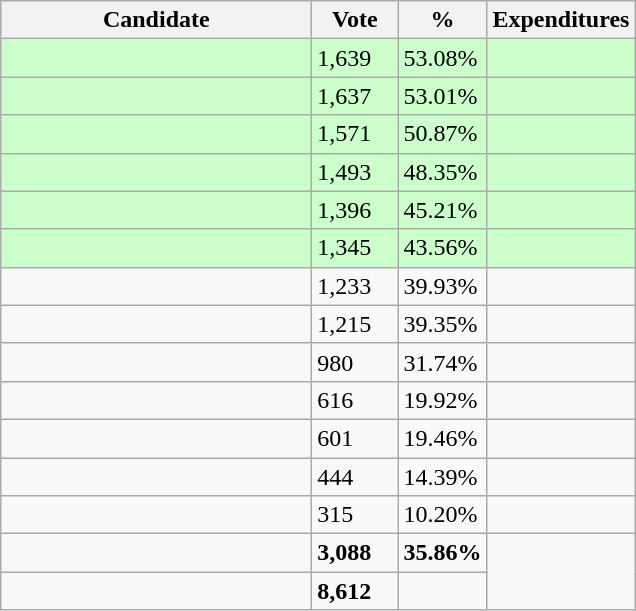<table class="wikitable sortable">
<tr>
<th bgcolor="#DDDDFF" width="200px">Candidate</th>
<th bgcolor="#DDDDFF" width="50px">Vote</th>
<th bgcolor="#DDDDFF" width="50px">%</th>
<th bgcolor="#DDDDFF" width="50px">Expenditures</th>
</tr>
<tr style="text-align:left; background:#cfc;">
<td></td>
<td>1,639</td>
<td>53.08%</td>
<td></td>
</tr>
<tr style="text-align:left; background:#cfc;">
<td></td>
<td>1,637</td>
<td>53.01%</td>
<td></td>
</tr>
<tr style="text-align:left; background:#cfc;">
<td></td>
<td>1,571</td>
<td>50.87%</td>
<td></td>
</tr>
<tr style="text-align:left; background:#cfc;">
<td></td>
<td>1,493</td>
<td>48.35%</td>
<td></td>
</tr>
<tr style="text-align:left; background:#cfc;">
<td></td>
<td>1,396</td>
<td>45.21%</td>
<td></td>
</tr>
<tr style="text-align:left; background:#cfc;">
<td></td>
<td>1,345</td>
<td>43.56%</td>
<td></td>
</tr>
<tr>
<td></td>
<td>1,233</td>
<td>39.93%</td>
<td></td>
</tr>
<tr>
<td></td>
<td>1,215</td>
<td>39.35%</td>
<td></td>
</tr>
<tr>
<td></td>
<td>980</td>
<td>31.74%</td>
<td></td>
</tr>
<tr>
<td></td>
<td>616</td>
<td>19.92%</td>
<td></td>
</tr>
<tr>
<td></td>
<td>601</td>
<td>19.46%</td>
<td></td>
</tr>
<tr>
<td></td>
<td>444</td>
<td>14.39%</td>
<td></td>
</tr>
<tr>
<td></td>
<td>315</td>
<td>10.20%</td>
<td></td>
</tr>
<tr>
<td><strong></strong></td>
<td><strong>3,088</strong></td>
<td><strong>35.86%</strong></td>
</tr>
<tr>
<td><strong></strong></td>
<td><strong>8,612</strong></td>
<td></td>
</tr>
</table>
